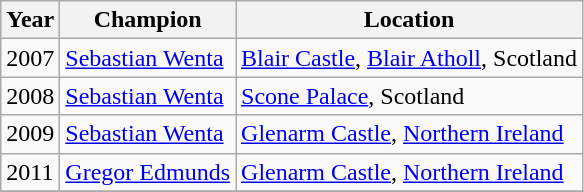<table class="wikitable">
<tr>
<th>Year</th>
<th>Champion</th>
<th>Location</th>
</tr>
<tr>
<td>2007</td>
<td> <a href='#'>Sebastian Wenta</a></td>
<td>  <a href='#'>Blair Castle</a>, <a href='#'>Blair Atholl</a>, Scotland</td>
</tr>
<tr>
<td>2008</td>
<td> <a href='#'>Sebastian Wenta</a></td>
<td> <a href='#'>Scone Palace</a>, Scotland</td>
</tr>
<tr>
<td>2009</td>
<td> <a href='#'>Sebastian Wenta</a></td>
<td> <a href='#'>Glenarm Castle</a>, <a href='#'>Northern Ireland</a></td>
</tr>
<tr>
<td>2011</td>
<td> <a href='#'>Gregor Edmunds</a></td>
<td> <a href='#'>Glenarm Castle</a>, <a href='#'>Northern Ireland</a></td>
</tr>
<tr>
</tr>
</table>
